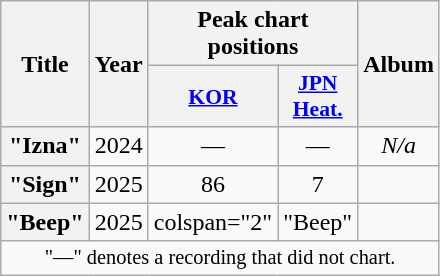<table class="wikitable plainrowheaders" style="text-align:center">
<tr>
<th scope="col" rowspan="2">Title</th>
<th scope="col" rowspan="2">Year</th>
<th scope="col" colspan="2">Peak chart positions</th>
<th scope="col" rowspan="2">Album</th>
</tr>
<tr>
<th scope="col" style="font-size:90%; width:3em"><a href='#'>KOR</a><br></th>
<th scope="col" style="font-size:90%; width:3em"><a href='#'>JPN<br>Heat.</a><br></th>
</tr>
<tr>
<th scope="row">"Izna"</th>
<td>2024</td>
<td>—</td>
<td>—</td>
<td><em>N/a</em></td>
</tr>
<tr>
<th scope="row">"Sign"</th>
<td>2025</td>
<td>86</td>
<td>7</td>
<td></td>
</tr>
<tr>
<th scope="row">"Beep"</th>
<td>2025</td>
<td>colspan="2" </td>
<td>"Beep"</td>
</tr>
<tr>
<td colspan="5" style="font-size:85%">"—" denotes a recording that did not chart.</td>
</tr>
</table>
